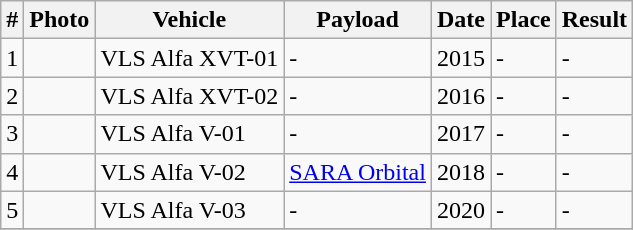<table class="wikitable">
<tr>
<th>#</th>
<th>Photo</th>
<th>Vehicle</th>
<th>Payload</th>
<th>Date</th>
<th>Place</th>
<th>Result</th>
</tr>
<tr>
<td>1</td>
<td></td>
<td>VLS Alfa XVT-01</td>
<td>-</td>
<td>2015</td>
<td>-</td>
<td>-</td>
</tr>
<tr>
<td>2</td>
<td></td>
<td>VLS Alfa XVT-02</td>
<td>-</td>
<td>2016</td>
<td>-</td>
<td>-</td>
</tr>
<tr>
<td>3</td>
<td></td>
<td>VLS Alfa V-01</td>
<td>-</td>
<td>2017</td>
<td>-</td>
<td>-</td>
</tr>
<tr>
<td>4</td>
<td></td>
<td>VLS Alfa V-02</td>
<td><a href='#'>SARA Orbital</a></td>
<td>2018</td>
<td>-</td>
<td>-</td>
</tr>
<tr>
<td>5</td>
<td></td>
<td>VLS Alfa V-03</td>
<td>-</td>
<td>2020</td>
<td>-</td>
<td>-</td>
</tr>
<tr>
</tr>
</table>
